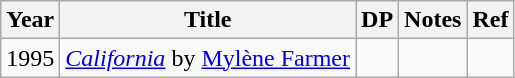<table class="wikitable">
<tr>
<th>Year</th>
<th>Title</th>
<th>DP</th>
<th>Notes</th>
<th>Ref</th>
</tr>
<tr>
<td>1995</td>
<td><a href='#'><em>California</em></a> by <a href='#'>Mylène Farmer</a></td>
<td></td>
<td></td>
<td></td>
</tr>
</table>
